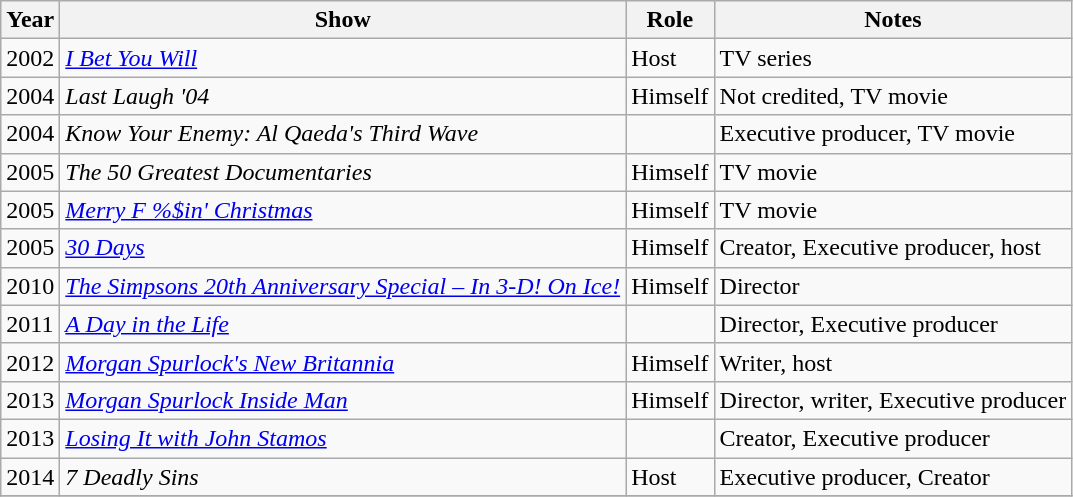<table class="wikitable sortable">
<tr>
<th>Year</th>
<th>Show</th>
<th>Role</th>
<th class="unsortable">Notes</th>
</tr>
<tr>
<td>2002</td>
<td><em><a href='#'>I Bet You Will</a></em></td>
<td>Host</td>
<td>TV series</td>
</tr>
<tr>
<td>2004</td>
<td><em>Last Laugh '04</em></td>
<td>Himself</td>
<td>Not credited, TV movie</td>
</tr>
<tr>
<td>2004</td>
<td><em>Know Your Enemy: Al Qaeda's Third Wave</em></td>
<td></td>
<td>Executive producer, TV movie</td>
</tr>
<tr>
<td>2005</td>
<td><em>The 50 Greatest Documentaries</em></td>
<td>Himself</td>
<td>TV movie</td>
</tr>
<tr>
<td>2005</td>
<td><em><a href='#'>Merry F %$in' Christmas</a></em></td>
<td>Himself</td>
<td>TV movie</td>
</tr>
<tr>
<td>2005</td>
<td><em><a href='#'>30 Days</a></em></td>
<td>Himself</td>
<td>Creator, Executive producer, host</td>
</tr>
<tr>
<td>2010</td>
<td><em><a href='#'>The Simpsons 20th Anniversary Special – In 3-D! On Ice!</a></em></td>
<td>Himself</td>
<td>Director</td>
</tr>
<tr>
<td>2011</td>
<td><em><a href='#'>A Day in the Life</a></em></td>
<td></td>
<td>Director, Executive producer</td>
</tr>
<tr>
<td>2012</td>
<td><em><a href='#'>Morgan Spurlock's New Britannia</a></em></td>
<td>Himself</td>
<td>Writer, host</td>
</tr>
<tr>
<td>2013</td>
<td><em><a href='#'>Morgan Spurlock Inside Man</a></em></td>
<td>Himself</td>
<td>Director, writer, Executive producer</td>
</tr>
<tr>
<td>2013</td>
<td><em><a href='#'>Losing It with John Stamos</a></em></td>
<td></td>
<td>Creator, Executive producer</td>
</tr>
<tr>
<td>2014</td>
<td><em>7 Deadly Sins</em></td>
<td>Host</td>
<td>Executive producer, Creator</td>
</tr>
<tr>
</tr>
</table>
